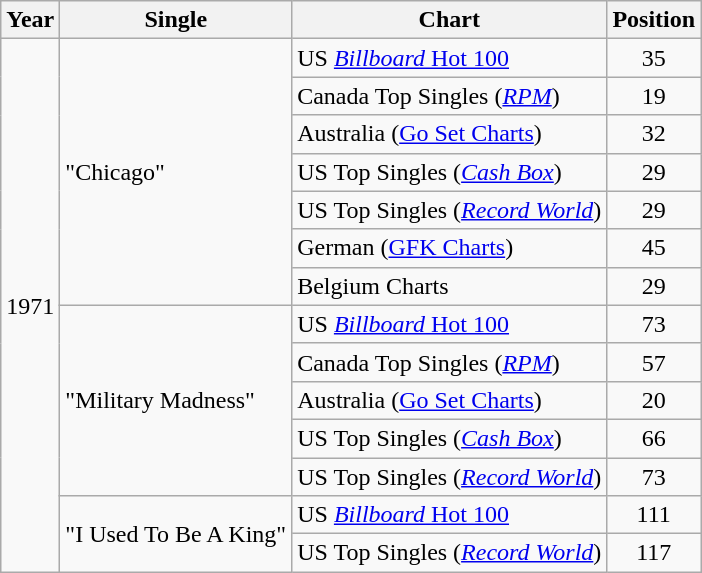<table class="wikitable">
<tr>
<th>Year</th>
<th>Single</th>
<th>Chart</th>
<th>Position</th>
</tr>
<tr>
<td rowspan="14">1971</td>
<td rowspan="7">"Chicago"</td>
<td>US <a href='#'><em>Billboard</em> Hot 100</a></td>
<td align=center>35</td>
</tr>
<tr>
<td>Canada Top Singles (<em><a href='#'>RPM</a></em>)</td>
<td align=center>19</td>
</tr>
<tr>
<td>Australia (<a href='#'>Go Set Charts</a>)</td>
<td align=center>32</td>
</tr>
<tr>
<td>US Top Singles (<em><a href='#'>Cash Box</a></em>)</td>
<td align=center>29</td>
</tr>
<tr>
<td>US Top Singles (<em><a href='#'>Record World</a></em>)</td>
<td align=center>29</td>
</tr>
<tr>
<td>German (<a href='#'>GFK Charts</a>)</td>
<td align="center">45</td>
</tr>
<tr>
<td>Belgium Charts</td>
<td align="center">29</td>
</tr>
<tr>
<td rowspan="5">"Military Madness"</td>
<td>US <a href='#'><em>Billboard</em> Hot 100</a></td>
<td align="center">73</td>
</tr>
<tr>
<td>Canada Top Singles (<em><a href='#'>RPM</a></em>)</td>
<td align="center">57</td>
</tr>
<tr>
<td>Australia (<a href='#'>Go Set Charts</a>)</td>
<td align="center">20</td>
</tr>
<tr>
<td>US Top Singles (<em><a href='#'>Cash Box</a></em>)</td>
<td align="center">66</td>
</tr>
<tr>
<td>US Top Singles (<em><a href='#'>Record World</a></em>)</td>
<td align="center">73</td>
</tr>
<tr>
<td rowspan="2">"I Used To Be A King"</td>
<td>US <a href='#'><em>Billboard</em> Hot 100</a></td>
<td align="center">111</td>
</tr>
<tr>
<td>US Top Singles (<em><a href='#'>Record World</a></em>)</td>
<td align="center">117</td>
</tr>
</table>
